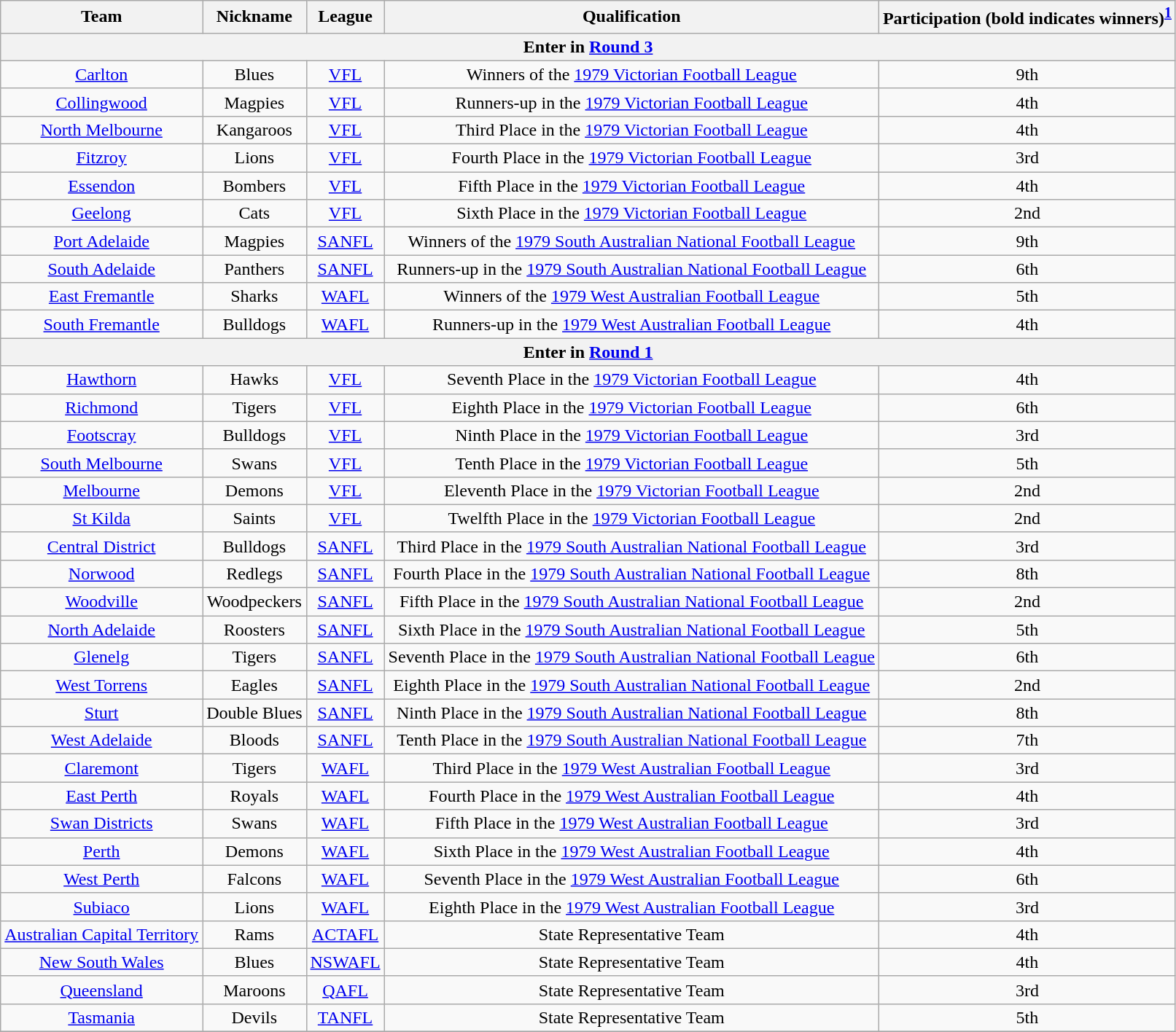<table class="wikitable" style="text-align:center">
<tr>
<th>Team</th>
<th>Nickname</th>
<th>League</th>
<th>Qualification</th>
<th>Participation (bold indicates winners)<sup><strong><a href='#'>1</a></strong></sup></th>
</tr>
<tr>
<th colspan=5>Enter in <a href='#'>Round 3</a></th>
</tr>
<tr>
<td><a href='#'>Carlton</a></td>
<td>Blues</td>
<td><a href='#'>VFL</a></td>
<td>Winners of the <a href='#'>1979 Victorian Football League</a></td>
<td>9th </td>
</tr>
<tr>
<td><a href='#'>Collingwood</a></td>
<td>Magpies</td>
<td><a href='#'>VFL</a></td>
<td>Runners-up in the <a href='#'>1979 Victorian Football League</a></td>
<td>4th </td>
</tr>
<tr>
<td><a href='#'>North Melbourne</a></td>
<td>Kangaroos</td>
<td><a href='#'>VFL</a></td>
<td>Third Place in the <a href='#'>1979 Victorian Football League</a></td>
<td>4th </td>
</tr>
<tr>
<td><a href='#'>Fitzroy</a></td>
<td>Lions</td>
<td><a href='#'>VFL</a></td>
<td>Fourth Place in the <a href='#'>1979 Victorian Football League</a></td>
<td>3rd </td>
</tr>
<tr>
<td><a href='#'>Essendon</a></td>
<td>Bombers</td>
<td><a href='#'>VFL</a></td>
<td>Fifth Place in the <a href='#'>1979 Victorian Football League</a></td>
<td>4th </td>
</tr>
<tr>
<td><a href='#'>Geelong</a></td>
<td>Cats</td>
<td><a href='#'>VFL</a></td>
<td>Sixth Place in the <a href='#'>1979 Victorian Football League</a></td>
<td>2nd </td>
</tr>
<tr>
<td><a href='#'>Port Adelaide</a></td>
<td>Magpies</td>
<td><a href='#'>SANFL</a></td>
<td>Winners of the <a href='#'>1979 South Australian National Football League</a></td>
<td>9th </td>
</tr>
<tr>
<td><a href='#'>South Adelaide</a></td>
<td>Panthers</td>
<td><a href='#'>SANFL</a></td>
<td>Runners-up in the <a href='#'>1979 South Australian National Football League</a></td>
<td>6th </td>
</tr>
<tr>
<td><a href='#'>East Fremantle</a></td>
<td>Sharks</td>
<td><a href='#'>WAFL</a></td>
<td>Winners of the <a href='#'>1979 West Australian Football League</a></td>
<td>5th </td>
</tr>
<tr>
<td><a href='#'>South Fremantle</a></td>
<td>Bulldogs</td>
<td><a href='#'>WAFL</a></td>
<td>Runners-up in the <a href='#'>1979 West Australian Football League</a></td>
<td>4th </td>
</tr>
<tr>
<th colspan=5>Enter in <a href='#'>Round 1</a></th>
</tr>
<tr>
<td><a href='#'>Hawthorn</a></td>
<td>Hawks</td>
<td><a href='#'>VFL</a></td>
<td>Seventh Place in the <a href='#'>1979 Victorian Football League</a></td>
<td>4th </td>
</tr>
<tr>
<td><a href='#'>Richmond</a></td>
<td>Tigers</td>
<td><a href='#'>VFL</a></td>
<td>Eighth Place in the <a href='#'>1979 Victorian Football League</a></td>
<td>6th </td>
</tr>
<tr>
<td><a href='#'>Footscray</a></td>
<td>Bulldogs</td>
<td><a href='#'>VFL</a></td>
<td>Ninth Place in the <a href='#'>1979 Victorian Football League</a></td>
<td>3rd </td>
</tr>
<tr>
<td><a href='#'>South Melbourne</a></td>
<td>Swans</td>
<td><a href='#'>VFL</a></td>
<td>Tenth Place in the <a href='#'>1979 Victorian Football League</a></td>
<td>5th </td>
</tr>
<tr>
<td><a href='#'>Melbourne</a></td>
<td>Demons</td>
<td><a href='#'>VFL</a></td>
<td>Eleventh Place in the <a href='#'>1979 Victorian Football League</a></td>
<td>2nd </td>
</tr>
<tr>
<td><a href='#'>St Kilda</a></td>
<td>Saints</td>
<td><a href='#'>VFL</a></td>
<td>Twelfth Place in the <a href='#'>1979 Victorian Football League</a></td>
<td>2nd </td>
</tr>
<tr>
<td><a href='#'>Central District</a></td>
<td>Bulldogs</td>
<td><a href='#'>SANFL</a></td>
<td>Third Place in the <a href='#'>1979 South Australian National Football League</a></td>
<td>3rd </td>
</tr>
<tr>
<td><a href='#'>Norwood</a></td>
<td>Redlegs</td>
<td><a href='#'>SANFL</a></td>
<td>Fourth Place in the <a href='#'>1979 South Australian National Football League</a></td>
<td>8th </td>
</tr>
<tr>
<td><a href='#'>Woodville</a></td>
<td>Woodpeckers</td>
<td><a href='#'>SANFL</a></td>
<td>Fifth Place in the <a href='#'>1979 South Australian National Football League</a></td>
<td>2nd </td>
</tr>
<tr>
<td><a href='#'>North Adelaide</a></td>
<td>Roosters</td>
<td><a href='#'>SANFL</a></td>
<td>Sixth Place in the <a href='#'>1979 South Australian National Football League</a></td>
<td>5th </td>
</tr>
<tr>
<td><a href='#'>Glenelg</a></td>
<td>Tigers</td>
<td><a href='#'>SANFL</a></td>
<td>Seventh Place in the <a href='#'>1979 South Australian National Football League</a></td>
<td>6th </td>
</tr>
<tr>
<td><a href='#'>West Torrens</a></td>
<td>Eagles</td>
<td><a href='#'>SANFL</a></td>
<td>Eighth Place in the <a href='#'>1979 South Australian National Football League</a></td>
<td>2nd </td>
</tr>
<tr>
<td><a href='#'>Sturt</a></td>
<td>Double Blues</td>
<td><a href='#'>SANFL</a></td>
<td>Ninth Place in the <a href='#'>1979 South Australian National Football League</a></td>
<td>8th </td>
</tr>
<tr>
<td><a href='#'>West Adelaide</a></td>
<td>Bloods</td>
<td><a href='#'>SANFL</a></td>
<td>Tenth Place in the <a href='#'>1979 South Australian National Football League</a></td>
<td>7th </td>
</tr>
<tr>
<td><a href='#'>Claremont</a></td>
<td>Tigers</td>
<td><a href='#'>WAFL</a></td>
<td>Third Place in the <a href='#'>1979 West Australian Football League</a></td>
<td>3rd </td>
</tr>
<tr>
<td><a href='#'>East Perth</a></td>
<td>Royals</td>
<td><a href='#'>WAFL</a></td>
<td>Fourth Place in the <a href='#'>1979 West Australian Football League</a></td>
<td>4th </td>
</tr>
<tr>
<td><a href='#'>Swan Districts</a></td>
<td>Swans</td>
<td><a href='#'>WAFL</a></td>
<td>Fifth Place in the <a href='#'>1979 West Australian Football League</a></td>
<td>3rd </td>
</tr>
<tr>
<td><a href='#'>Perth</a></td>
<td>Demons</td>
<td><a href='#'>WAFL</a></td>
<td>Sixth Place in the <a href='#'>1979 West Australian Football League</a></td>
<td>4th </td>
</tr>
<tr>
<td><a href='#'>West Perth</a></td>
<td>Falcons</td>
<td><a href='#'>WAFL</a></td>
<td>Seventh Place in the <a href='#'>1979 West Australian Football League</a></td>
<td>6th </td>
</tr>
<tr>
<td><a href='#'>Subiaco</a></td>
<td>Lions</td>
<td><a href='#'>WAFL</a></td>
<td>Eighth Place in the <a href='#'>1979 West Australian Football League</a></td>
<td>3rd </td>
</tr>
<tr>
<td><a href='#'>Australian Capital Territory</a></td>
<td>Rams</td>
<td><a href='#'>ACTAFL</a></td>
<td>State Representative Team</td>
<td>4th </td>
</tr>
<tr>
<td><a href='#'>New South Wales</a></td>
<td>Blues</td>
<td><a href='#'>NSWAFL</a></td>
<td>State Representative Team</td>
<td>4th </td>
</tr>
<tr>
<td><a href='#'>Queensland</a></td>
<td>Maroons</td>
<td><a href='#'>QAFL</a></td>
<td>State Representative Team</td>
<td>3rd </td>
</tr>
<tr>
<td><a href='#'>Tasmania</a></td>
<td>Devils</td>
<td><a href='#'>TANFL</a></td>
<td>State Representative Team</td>
<td>5th </td>
</tr>
<tr>
</tr>
</table>
